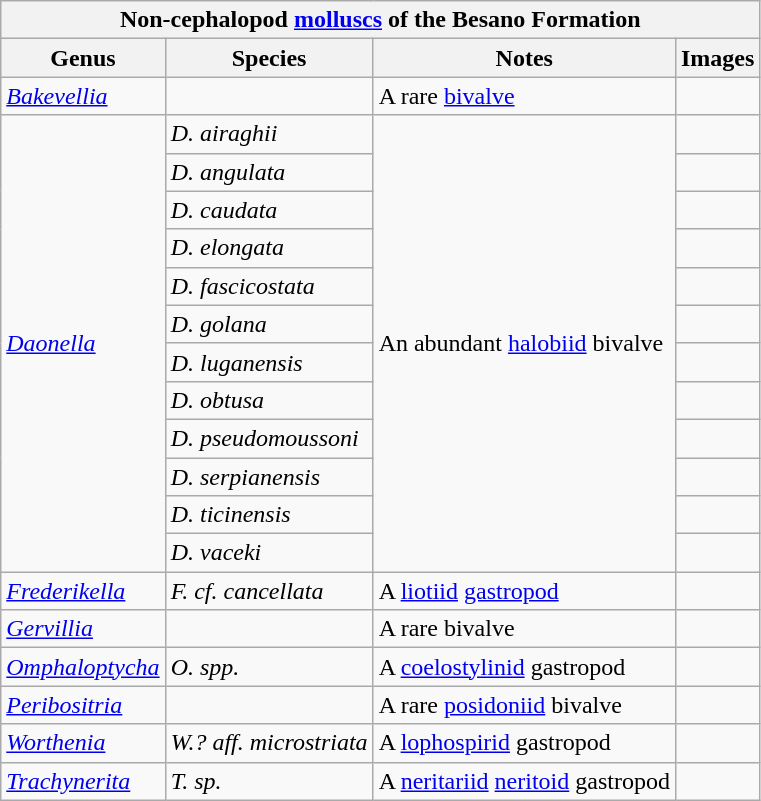<table class="wikitable" align="center">
<tr>
<th colspan="4" align="center"><strong>Non-cephalopod <a href='#'>molluscs</a> of the Besano Formation</strong></th>
</tr>
<tr>
<th>Genus</th>
<th>Species</th>
<th>Notes</th>
<th>Images</th>
</tr>
<tr>
<td><em><a href='#'>Bakevellia</a></em></td>
<td></td>
<td>A rare <a href='#'>bivalve</a></td>
<td></td>
</tr>
<tr>
<td rowspan="12"><em><a href='#'>Daonella</a></em></td>
<td><em>D. airaghii</em></td>
<td rowspan="12">An abundant <a href='#'>halobiid</a> bivalve</td>
<td></td>
</tr>
<tr>
<td><em>D. angulata</em></td>
<td></td>
</tr>
<tr>
<td><em>D. caudata</em></td>
<td></td>
</tr>
<tr>
<td><em>D. elongata</em></td>
<td></td>
</tr>
<tr>
<td><em>D. fascicostata</em></td>
<td></td>
</tr>
<tr>
<td><em>D. golana</em></td>
<td></td>
</tr>
<tr>
<td><em>D. luganensis</em></td>
<td></td>
</tr>
<tr>
<td><em>D. obtusa</em></td>
<td></td>
</tr>
<tr>
<td><em>D. pseudomoussoni</em></td>
<td></td>
</tr>
<tr>
<td><em>D. serpianensis</em></td>
<td></td>
</tr>
<tr>
<td><em>D. ticinensis</em></td>
<td></td>
</tr>
<tr>
<td><em>D. vaceki</em></td>
<td></td>
</tr>
<tr>
<td><em><a href='#'>Frederikella</a></em></td>
<td><em>F. cf. cancellata</em></td>
<td>A <a href='#'>liotiid</a> <a href='#'>gastropod</a></td>
<td></td>
</tr>
<tr>
<td><em><a href='#'>Gervillia</a></em></td>
<td></td>
<td>A rare bivalve</td>
<td></td>
</tr>
<tr>
<td><em><a href='#'>Omphaloptycha</a></em></td>
<td><em>O. spp.</em></td>
<td>A <a href='#'>coelostylinid</a> gastropod</td>
<td></td>
</tr>
<tr>
<td><em><a href='#'>Peribositria</a></em></td>
<td></td>
<td>A rare <a href='#'>posidoniid</a> bivalve</td>
<td></td>
</tr>
<tr>
<td><em><a href='#'>Worthenia</a></em></td>
<td><em>W.? aff. microstriata</em></td>
<td>A <a href='#'>lophospirid</a> gastropod</td>
<td></td>
</tr>
<tr>
<td><em><a href='#'>Trachynerita</a></em></td>
<td><em>T. sp.</em></td>
<td>A <a href='#'>neritariid</a> <a href='#'>neritoid</a> gastropod</td>
<td></td>
</tr>
</table>
